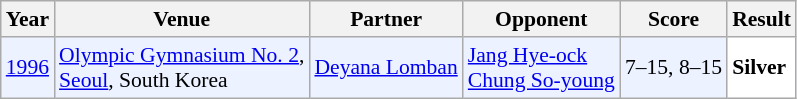<table class="sortable wikitable" style="font-size: 90%;">
<tr>
<th>Year</th>
<th>Venue</th>
<th>Partner</th>
<th>Opponent</th>
<th>Score</th>
<th>Result</th>
</tr>
<tr style="background:#ECF2FF">
<td align="center"><a href='#'>1996</a></td>
<td align="left"><a href='#'>Olympic Gymnasium No. 2</a>,<br><a href='#'>Seoul</a>, South Korea</td>
<td align="left"> <a href='#'>Deyana Lomban</a></td>
<td align="left"> <a href='#'>Jang Hye-ock</a> <br>  <a href='#'>Chung So-young</a></td>
<td align="left">7–15, 8–15</td>
<td style="text-align:left; background:white"> <strong>Silver</strong></td>
</tr>
</table>
